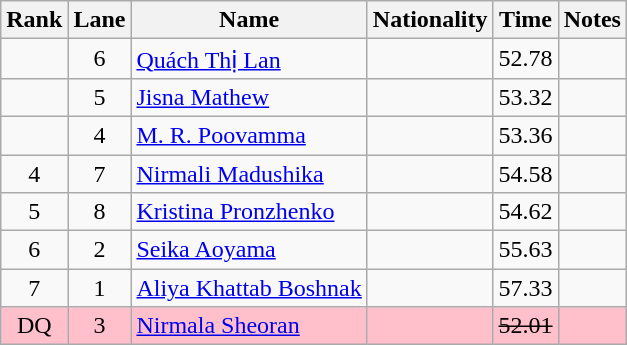<table class="wikitable sortable" style="text-align:center">
<tr>
<th>Rank</th>
<th>Lane</th>
<th>Name</th>
<th>Nationality</th>
<th>Time</th>
<th>Notes</th>
</tr>
<tr>
<td></td>
<td>6</td>
<td align=left><a href='#'>Quách Thị Lan</a></td>
<td align=left></td>
<td>52.78</td>
<td></td>
</tr>
<tr>
<td></td>
<td>5</td>
<td align=left><a href='#'>Jisna Mathew</a></td>
<td align=left></td>
<td>53.32</td>
<td></td>
</tr>
<tr>
<td></td>
<td>4</td>
<td align=left><a href='#'>M. R. Poovamma</a></td>
<td align=left></td>
<td>53.36</td>
<td></td>
</tr>
<tr>
<td>4</td>
<td>7</td>
<td align=left><a href='#'>Nirmali Madushika</a></td>
<td align=left></td>
<td>54.58</td>
<td></td>
</tr>
<tr>
<td>5</td>
<td>8</td>
<td align=left><a href='#'>Kristina Pronzhenko</a></td>
<td align=left></td>
<td>54.62</td>
<td></td>
</tr>
<tr>
<td>6</td>
<td>2</td>
<td align=left><a href='#'>Seika Aoyama</a></td>
<td align=left></td>
<td>55.63</td>
<td></td>
</tr>
<tr>
<td>7</td>
<td>1</td>
<td align=left><a href='#'>Aliya Khattab Boshnak</a></td>
<td align=left></td>
<td>57.33</td>
<td></td>
</tr>
<tr bgcolor=pink>
<td>DQ</td>
<td>3</td>
<td align=left><a href='#'>Nirmala Sheoran</a></td>
<td align=left></td>
<td><s>52.01</s></td>
<td></td>
</tr>
</table>
